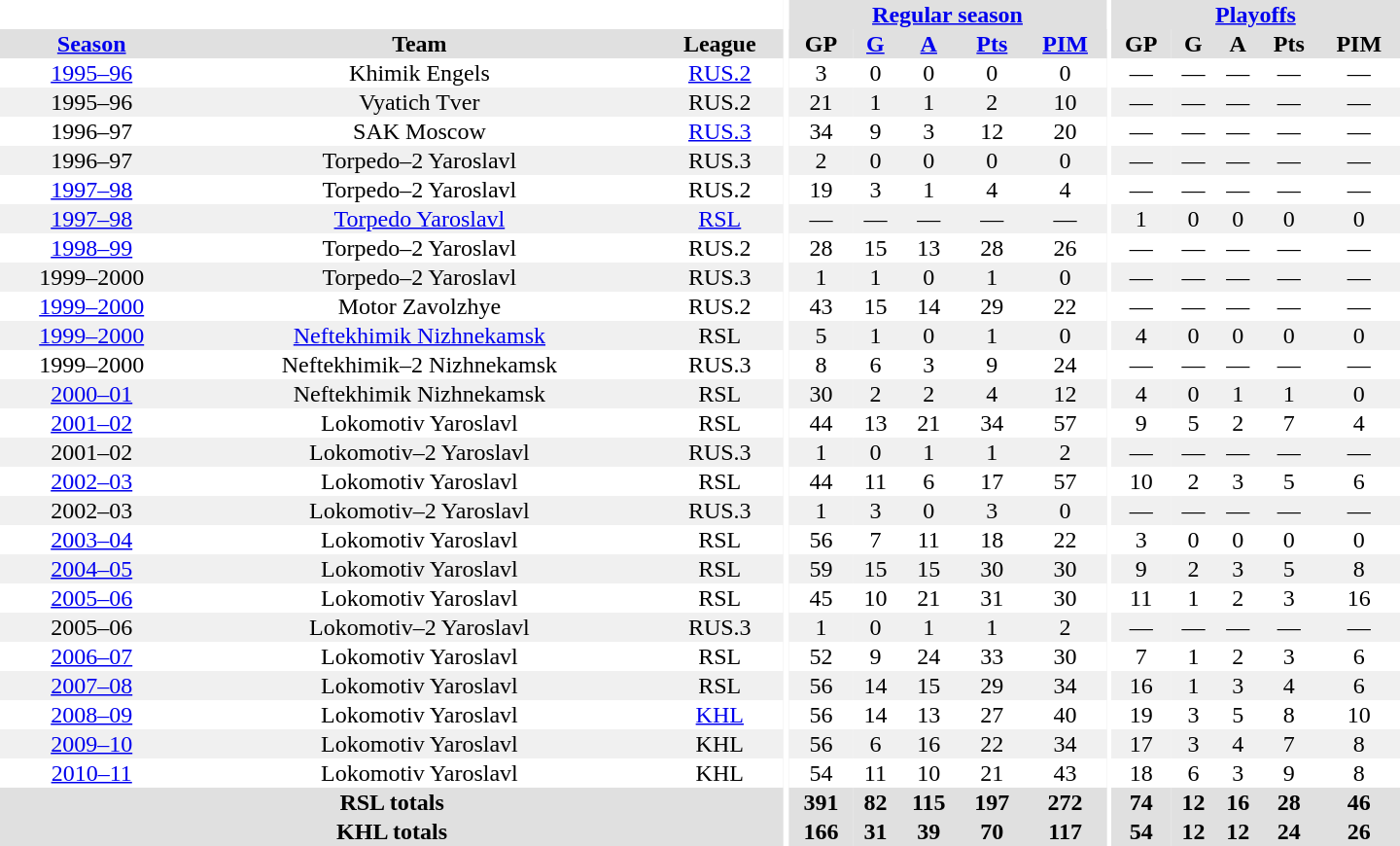<table border="0" cellpadding="1" cellspacing="0" style="text-align:center; width:60em">
<tr bgcolor="#e0e0e0">
<th colspan="3" bgcolor="#ffffff"></th>
<th rowspan="99" bgcolor="#ffffff"></th>
<th colspan="5"><a href='#'>Regular season</a></th>
<th rowspan="99" bgcolor="#ffffff"></th>
<th colspan="5"><a href='#'>Playoffs</a></th>
</tr>
<tr bgcolor="#e0e0e0">
<th><a href='#'>Season</a></th>
<th>Team</th>
<th>League</th>
<th>GP</th>
<th><a href='#'>G</a></th>
<th><a href='#'>A</a></th>
<th><a href='#'>Pts</a></th>
<th><a href='#'>PIM</a></th>
<th>GP</th>
<th>G</th>
<th>A</th>
<th>Pts</th>
<th>PIM</th>
</tr>
<tr>
<td><a href='#'>1995–96</a></td>
<td>Khimik Engels</td>
<td><a href='#'>RUS.2</a></td>
<td>3</td>
<td>0</td>
<td>0</td>
<td>0</td>
<td>0</td>
<td>—</td>
<td>—</td>
<td>—</td>
<td>—</td>
<td>—</td>
</tr>
<tr bgcolor="#f0f0f0">
<td>1995–96</td>
<td>Vyatich Tver</td>
<td>RUS.2</td>
<td>21</td>
<td>1</td>
<td>1</td>
<td>2</td>
<td>10</td>
<td>—</td>
<td>—</td>
<td>—</td>
<td>—</td>
<td>—</td>
</tr>
<tr>
<td>1996–97</td>
<td>SAK Moscow</td>
<td><a href='#'>RUS.3</a></td>
<td>34</td>
<td>9</td>
<td>3</td>
<td>12</td>
<td>20</td>
<td>—</td>
<td>—</td>
<td>—</td>
<td>—</td>
<td>—</td>
</tr>
<tr bgcolor="#f0f0f0">
<td>1996–97</td>
<td>Torpedo–2 Yaroslavl</td>
<td>RUS.3</td>
<td>2</td>
<td>0</td>
<td>0</td>
<td>0</td>
<td>0</td>
<td>—</td>
<td>—</td>
<td>—</td>
<td>—</td>
<td>—</td>
</tr>
<tr>
<td><a href='#'>1997–98</a></td>
<td>Torpedo–2 Yaroslavl</td>
<td>RUS.2</td>
<td>19</td>
<td>3</td>
<td>1</td>
<td>4</td>
<td>4</td>
<td>—</td>
<td>—</td>
<td>—</td>
<td>—</td>
<td>—</td>
</tr>
<tr bgcolor="#f0f0f0">
<td><a href='#'>1997–98</a></td>
<td><a href='#'>Torpedo Yaroslavl</a></td>
<td><a href='#'>RSL</a></td>
<td>—</td>
<td>—</td>
<td>—</td>
<td>—</td>
<td>—</td>
<td>1</td>
<td>0</td>
<td>0</td>
<td>0</td>
<td>0</td>
</tr>
<tr>
<td><a href='#'>1998–99</a></td>
<td>Torpedo–2 Yaroslavl</td>
<td>RUS.2</td>
<td>28</td>
<td>15</td>
<td>13</td>
<td>28</td>
<td>26</td>
<td>—</td>
<td>—</td>
<td>—</td>
<td>—</td>
<td>—</td>
</tr>
<tr bgcolor="#f0f0f0">
<td>1999–2000</td>
<td>Torpedo–2 Yaroslavl</td>
<td>RUS.3</td>
<td>1</td>
<td>1</td>
<td>0</td>
<td>1</td>
<td>0</td>
<td>—</td>
<td>—</td>
<td>—</td>
<td>—</td>
<td>—</td>
</tr>
<tr>
<td><a href='#'>1999–2000</a></td>
<td>Motor Zavolzhye</td>
<td>RUS.2</td>
<td>43</td>
<td>15</td>
<td>14</td>
<td>29</td>
<td>22</td>
<td>—</td>
<td>—</td>
<td>—</td>
<td>—</td>
<td>—</td>
</tr>
<tr bgcolor="#f0f0f0">
<td><a href='#'>1999–2000</a></td>
<td><a href='#'>Neftekhimik Nizhnekamsk</a></td>
<td>RSL</td>
<td>5</td>
<td>1</td>
<td>0</td>
<td>1</td>
<td>0</td>
<td>4</td>
<td>0</td>
<td>0</td>
<td>0</td>
<td>0</td>
</tr>
<tr>
<td>1999–2000</td>
<td>Neftekhimik–2 Nizhnekamsk</td>
<td>RUS.3</td>
<td>8</td>
<td>6</td>
<td>3</td>
<td>9</td>
<td>24</td>
<td>—</td>
<td>—</td>
<td>—</td>
<td>—</td>
<td>—</td>
</tr>
<tr bgcolor="#f0f0f0">
<td><a href='#'>2000–01</a></td>
<td>Neftekhimik Nizhnekamsk</td>
<td>RSL</td>
<td>30</td>
<td>2</td>
<td>2</td>
<td>4</td>
<td>12</td>
<td>4</td>
<td>0</td>
<td>1</td>
<td>1</td>
<td>0</td>
</tr>
<tr>
<td><a href='#'>2001–02</a></td>
<td>Lokomotiv Yaroslavl</td>
<td>RSL</td>
<td>44</td>
<td>13</td>
<td>21</td>
<td>34</td>
<td>57</td>
<td>9</td>
<td>5</td>
<td>2</td>
<td>7</td>
<td>4</td>
</tr>
<tr bgcolor="#f0f0f0">
<td>2001–02</td>
<td>Lokomotiv–2 Yaroslavl</td>
<td>RUS.3</td>
<td>1</td>
<td>0</td>
<td>1</td>
<td>1</td>
<td>2</td>
<td>—</td>
<td>—</td>
<td>—</td>
<td>—</td>
<td>—</td>
</tr>
<tr>
<td><a href='#'>2002–03</a></td>
<td>Lokomotiv Yaroslavl</td>
<td>RSL</td>
<td>44</td>
<td>11</td>
<td>6</td>
<td>17</td>
<td>57</td>
<td>10</td>
<td>2</td>
<td>3</td>
<td>5</td>
<td>6</td>
</tr>
<tr bgcolor="#f0f0f0">
<td>2002–03</td>
<td>Lokomotiv–2 Yaroslavl</td>
<td>RUS.3</td>
<td>1</td>
<td>3</td>
<td>0</td>
<td>3</td>
<td>0</td>
<td>—</td>
<td>—</td>
<td>—</td>
<td>—</td>
<td>—</td>
</tr>
<tr>
<td><a href='#'>2003–04</a></td>
<td>Lokomotiv Yaroslavl</td>
<td>RSL</td>
<td>56</td>
<td>7</td>
<td>11</td>
<td>18</td>
<td>22</td>
<td>3</td>
<td>0</td>
<td>0</td>
<td>0</td>
<td>0</td>
</tr>
<tr bgcolor="#f0f0f0">
<td><a href='#'>2004–05</a></td>
<td>Lokomotiv Yaroslavl</td>
<td>RSL</td>
<td>59</td>
<td>15</td>
<td>15</td>
<td>30</td>
<td>30</td>
<td>9</td>
<td>2</td>
<td>3</td>
<td>5</td>
<td>8</td>
</tr>
<tr>
<td><a href='#'>2005–06</a></td>
<td>Lokomotiv Yaroslavl</td>
<td>RSL</td>
<td>45</td>
<td>10</td>
<td>21</td>
<td>31</td>
<td>30</td>
<td>11</td>
<td>1</td>
<td>2</td>
<td>3</td>
<td>16</td>
</tr>
<tr bgcolor="#f0f0f0">
<td>2005–06</td>
<td>Lokomotiv–2 Yaroslavl</td>
<td>RUS.3</td>
<td>1</td>
<td>0</td>
<td>1</td>
<td>1</td>
<td>2</td>
<td>—</td>
<td>—</td>
<td>—</td>
<td>—</td>
<td>—</td>
</tr>
<tr>
<td><a href='#'>2006–07</a></td>
<td>Lokomotiv Yaroslavl</td>
<td>RSL</td>
<td>52</td>
<td>9</td>
<td>24</td>
<td>33</td>
<td>30</td>
<td>7</td>
<td>1</td>
<td>2</td>
<td>3</td>
<td>6</td>
</tr>
<tr bgcolor="#f0f0f0">
<td><a href='#'>2007–08</a></td>
<td>Lokomotiv Yaroslavl</td>
<td>RSL</td>
<td>56</td>
<td>14</td>
<td>15</td>
<td>29</td>
<td>34</td>
<td>16</td>
<td>1</td>
<td>3</td>
<td>4</td>
<td>6</td>
</tr>
<tr>
<td><a href='#'>2008–09</a></td>
<td>Lokomotiv Yaroslavl</td>
<td><a href='#'>KHL</a></td>
<td>56</td>
<td>14</td>
<td>13</td>
<td>27</td>
<td>40</td>
<td>19</td>
<td>3</td>
<td>5</td>
<td>8</td>
<td>10</td>
</tr>
<tr bgcolor="#f0f0f0">
<td><a href='#'>2009–10</a></td>
<td>Lokomotiv Yaroslavl</td>
<td>KHL</td>
<td>56</td>
<td>6</td>
<td>16</td>
<td>22</td>
<td>34</td>
<td>17</td>
<td>3</td>
<td>4</td>
<td>7</td>
<td>8</td>
</tr>
<tr>
<td><a href='#'>2010–11</a></td>
<td>Lokomotiv Yaroslavl</td>
<td>KHL</td>
<td>54</td>
<td>11</td>
<td>10</td>
<td>21</td>
<td>43</td>
<td>18</td>
<td>6</td>
<td>3</td>
<td>9</td>
<td>8</td>
</tr>
<tr bgcolor="#e0e0e0">
<th colspan="3">RSL totals</th>
<th>391</th>
<th>82</th>
<th>115</th>
<th>197</th>
<th>272</th>
<th>74</th>
<th>12</th>
<th>16</th>
<th>28</th>
<th>46</th>
</tr>
<tr bgcolor="#e0e0e0">
<th colspan="3">KHL totals</th>
<th>166</th>
<th>31</th>
<th>39</th>
<th>70</th>
<th>117</th>
<th>54</th>
<th>12</th>
<th>12</th>
<th>24</th>
<th>26</th>
</tr>
</table>
